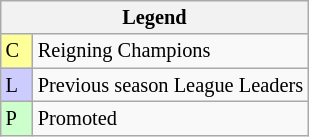<table class="wikitable" style="font-size: 85%">
<tr>
<th colspan=2>Legend</th>
</tr>
<tr>
<td style="background:#ff9; width:15px;">C</td>
<td>Reigning Champions</td>
</tr>
<tr>
<td style="background:#ccccff; width:15px;">L</td>
<td>Previous season League Leaders</td>
</tr>
<tr>
<td style="background:#ccffcc; width:15px;">P</td>
<td>Promoted</td>
</tr>
</table>
